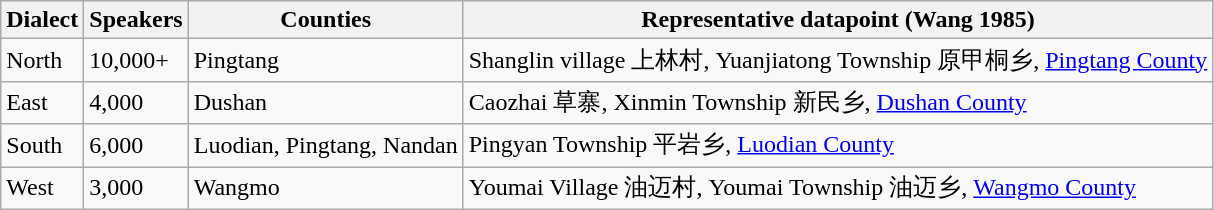<table class="wikitable">
<tr>
<th>Dialect</th>
<th>Speakers</th>
<th>Counties</th>
<th>Representative datapoint (Wang 1985)</th>
</tr>
<tr>
<td>North</td>
<td>10,000+</td>
<td>Pingtang</td>
<td>Shanglin village 上林村, Yuanjiatong Township 原甲桐乡, <a href='#'>Pingtang County</a></td>
</tr>
<tr>
<td>East</td>
<td>4,000</td>
<td>Dushan</td>
<td>Caozhai 草寨, Xinmin Township 新民乡, <a href='#'>Dushan County</a></td>
</tr>
<tr>
<td>South</td>
<td>6,000</td>
<td>Luodian, Pingtang, Nandan</td>
<td>Pingyan Township 平岩乡, <a href='#'>Luodian County</a></td>
</tr>
<tr>
<td>West</td>
<td>3,000</td>
<td>Wangmo</td>
<td>Youmai Village 油迈村, Youmai Township 油迈乡, <a href='#'>Wangmo County</a></td>
</tr>
</table>
